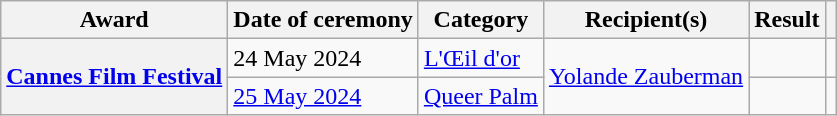<table class="wikitable sortable plainrowheaders">
<tr>
<th scope="col">Award</th>
<th scope="col">Date of ceremony</th>
<th scope="col">Category</th>
<th scope="col">Recipient(s)</th>
<th scope="col">Result</th>
<th scope="col" class="unsortable"></th>
</tr>
<tr>
<th rowspan="2" scope="row"><a href='#'>Cannes Film Festival</a></th>
<td>24 May 2024</td>
<td><a href='#'>L'Œil d'or</a></td>
<td rowspan="2"><a href='#'>Yolande Zauberman</a></td>
<td></td>
<td align="center"></td>
</tr>
<tr>
<td><a href='#'>25 May 2024</a></td>
<td><a href='#'>Queer Palm</a></td>
<td></td>
<td align="center"></td>
</tr>
</table>
